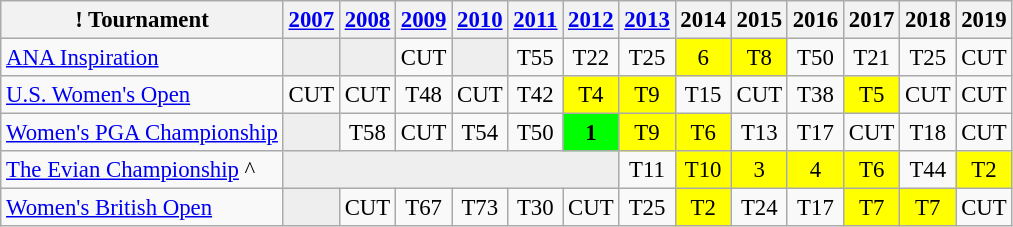<table class="wikitable" style="font-size:95%;text-align:center;">
<tr>
<th>! Tournament</th>
<th><a href='#'>2007</a></th>
<th><a href='#'>2008</a></th>
<th><a href='#'>2009</a></th>
<th><a href='#'>2010</a></th>
<th><a href='#'>2011</a></th>
<th><a href='#'>2012</a></th>
<th><a href='#'>2013</a></th>
<th>2014</th>
<th>2015</th>
<th>2016</th>
<th>2017</th>
<th>2018</th>
<th>2019</th>
</tr>
<tr>
<td align=left><a href='#'>ANA Inspiration</a></td>
<td style="background:#eeeeee;"></td>
<td style="background:#eeeeee;"></td>
<td>CUT</td>
<td style="background:#eeeeee;"></td>
<td>T55</td>
<td>T22</td>
<td>T25</td>
<td style="background:yellow;">6</td>
<td style="background:yellow;">T8</td>
<td>T50</td>
<td>T21</td>
<td>T25</td>
<td>CUT</td>
</tr>
<tr>
<td align=left><a href='#'>U.S. Women's Open</a></td>
<td>CUT</td>
<td>CUT</td>
<td>T48</td>
<td>CUT</td>
<td>T42</td>
<td style="background:yellow;">T4</td>
<td style="background:yellow;">T9</td>
<td>T15</td>
<td>CUT</td>
<td>T38</td>
<td style="background:yellow;">T5</td>
<td>CUT</td>
<td>CUT</td>
</tr>
<tr>
<td align=left><a href='#'>Women's PGA Championship</a></td>
<td style="background:#eeeeee;"></td>
<td>T58</td>
<td>CUT</td>
<td>T54</td>
<td>T50</td>
<td style="background:lime;"><strong>1</strong></td>
<td style="background:yellow;">T9</td>
<td style="background:yellow;">T6</td>
<td>T13</td>
<td>T17</td>
<td>CUT</td>
<td>T18</td>
<td>CUT</td>
</tr>
<tr>
<td align=left><a href='#'>The Evian Championship</a> ^</td>
<td style="background:#eeeeee;" colspan=6></td>
<td>T11</td>
<td style="background:yellow;">T10</td>
<td style="background:yellow;">3</td>
<td style="background:yellow;">4</td>
<td style="background:yellow;">T6</td>
<td>T44</td>
<td style="background:yellow;">T2</td>
</tr>
<tr>
<td align=left><a href='#'>Women's British Open</a></td>
<td style="background:#eeeeee;"></td>
<td>CUT</td>
<td>T67</td>
<td>T73</td>
<td>T30</td>
<td>CUT</td>
<td>T25</td>
<td style="background:yellow;">T2</td>
<td>T24</td>
<td>T17</td>
<td style="background:yellow;">T7</td>
<td style="background:yellow;">T7</td>
<td>CUT</td>
</tr>
</table>
